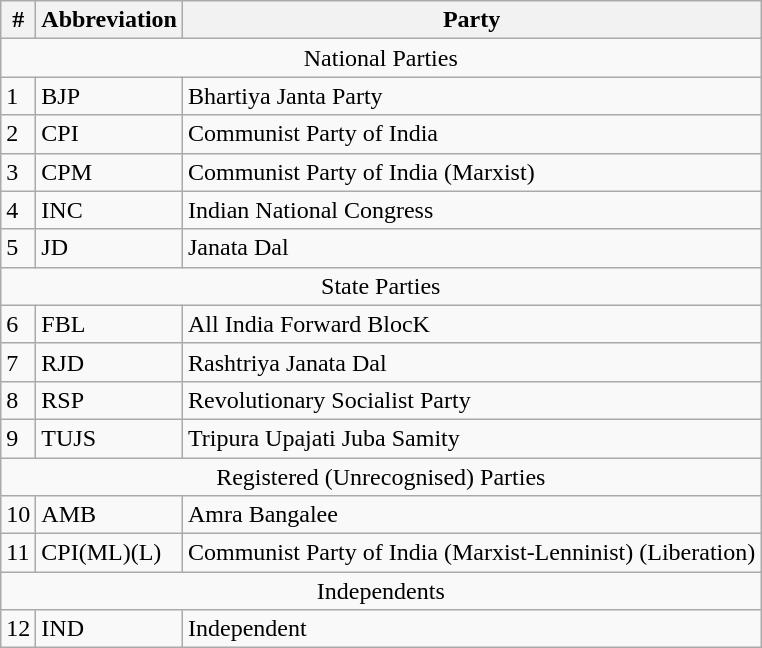<table class="wikitable">
<tr>
<th>#</th>
<th>Abbreviation</th>
<th>Party</th>
</tr>
<tr>
<td colspan=3; style="text-align: center;">National Parties</td>
</tr>
<tr>
<td>1</td>
<td>BJP</td>
<td>Bhartiya Janta Party</td>
</tr>
<tr>
<td>2</td>
<td>CPI</td>
<td>Communist Party of India</td>
</tr>
<tr>
<td>3</td>
<td>CPM</td>
<td>Communist Party of India (Marxist)</td>
</tr>
<tr>
<td>4</td>
<td>INC</td>
<td>Indian National Congress</td>
</tr>
<tr>
<td>5</td>
<td>JD</td>
<td>Janata Dal</td>
</tr>
<tr>
<td colspan=3; style="text-align: center;">State Parties</td>
</tr>
<tr>
<td>6</td>
<td>FBL</td>
<td>All India Forward BlocK</td>
</tr>
<tr>
<td>7</td>
<td>RJD</td>
<td>Rashtriya Janata Dal</td>
</tr>
<tr>
<td>8</td>
<td>RSP</td>
<td>Revolutionary Socialist Party</td>
</tr>
<tr>
<td>9</td>
<td>TUJS</td>
<td>Tripura Upajati Juba Samity</td>
</tr>
<tr>
<td colspan=3; style="text-align: center;">Registered (Unrecognised) Parties</td>
</tr>
<tr>
<td>10</td>
<td>AMB</td>
<td>Amra Bangalee</td>
</tr>
<tr>
<td>11</td>
<td>CPI(ML)(L)</td>
<td>Communist Party of India (Marxist-Lenninist) (Liberation)</td>
</tr>
<tr>
<td colspan=3; style="text-align: center;">Independents</td>
</tr>
<tr>
<td>12</td>
<td>IND</td>
<td>Independent</td>
</tr>
</table>
